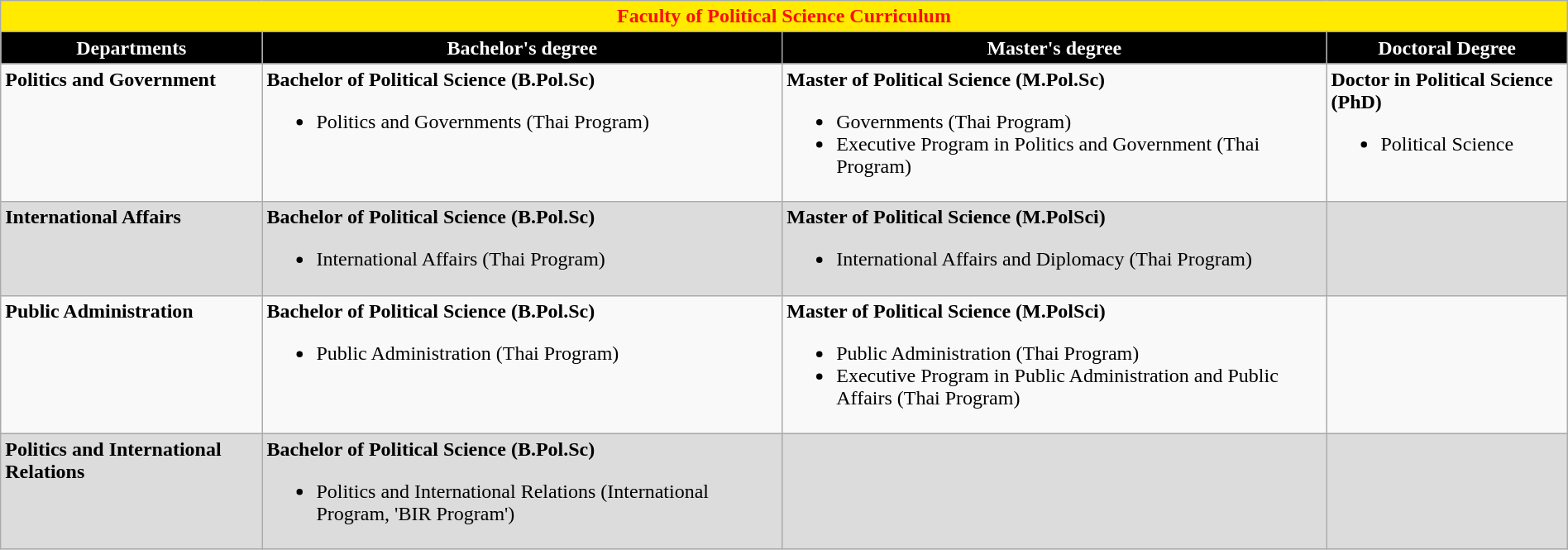<table class="wikitable" width="100%">
<tr>
<th colspan="4" style="background: #ffea00; color:#fb0f0c;">Faculty of Political Science Curriculum</th>
</tr>
<tr>
<th style="background: black; color: white;">Departments</th>
<th style="background: black; color: white;">Bachelor's degree</th>
<th style="background: black; color: white;">Master's degree</th>
<th style="background: black; color: white;">Doctoral Degree</th>
</tr>
<tr>
<td valign="top"><strong>Politics and Government</strong></td>
<td valign="top"><strong>Bachelor of Political Science (B.Pol.Sc)</strong><br><ul><li>Politics and Governments (Thai Program)</li></ul></td>
<td valign="top"><strong>Master of Political Science (M.Pol.Sc)</strong><br><ul><li>Governments (Thai Program)</li><li>Executive Program in Politics and Government (Thai Program)</li></ul></td>
<td valign="top"><strong>Doctor in Political Science (PhD)</strong><br><ul><li>Political Science</li></ul></td>
</tr>
<tr>
<td valign="top" style="background: Gainsboro"><strong>International Affairs</strong></td>
<td valign="top" style="background: Gainsboro"><strong>Bachelor of Political Science (B.Pol.Sc)</strong><br><ul><li>International Affairs (Thai Program)</li></ul></td>
<td valign="top" style="background: Gainsboro"><strong>Master of Political Science (M.PolSci)</strong><br><ul><li>International Affairs and Diplomacy (Thai Program)</li></ul></td>
<td valign="top" style="background: Gainsboro"></td>
</tr>
<tr>
<td valign="top"><strong>Public Administration</strong></td>
<td valign="top"><strong>Bachelor of Political Science (B.Pol.Sc)</strong><br><ul><li>Public Administration (Thai Program)</li></ul></td>
<td valign="top"><strong>Master of Political Science (M.PolSci)</strong><br><ul><li>Public Administration (Thai Program)</li><li>Executive Program in Public Administration and Public Affairs (Thai Program)</li></ul></td>
<td valign="top"></td>
</tr>
<tr>
<td valign="top" style="background: Gainsboro"><strong>Politics and International Relations</strong></td>
<td valign="top" style="background: Gainsboro"><strong>Bachelor of Political Science (B.Pol.Sc)</strong><br><ul><li>Politics and International Relations (International Program, 'BIR Program')</li></ul></td>
<td valign="top" style="background: Gainsboro"></td>
<td valign="top" style="background: Gainsboro"></td>
</tr>
</table>
